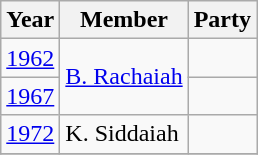<table class="wikitable sortable">
<tr>
<th>Year</th>
<th>Member</th>
<th colspan="2">Party</th>
</tr>
<tr>
<td><a href='#'>1962</a></td>
<td rowspan="2"><a href='#'>B. Rachaiah</a></td>
<td></td>
</tr>
<tr>
<td><a href='#'>1967</a></td>
</tr>
<tr>
<td><a href='#'>1972</a></td>
<td>K. Siddaiah</td>
<td></td>
</tr>
<tr>
</tr>
</table>
